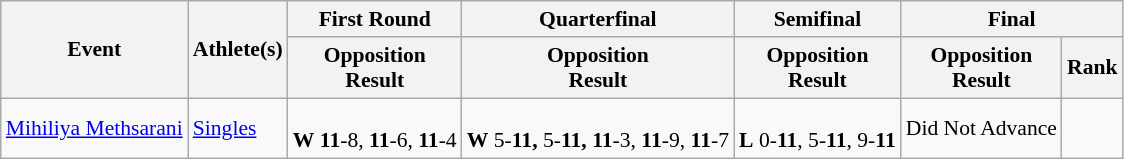<table class="wikitable" border="1" style="font-size:90%">
<tr>
<th rowspan=2>Event</th>
<th rowspan=2>Athlete(s)</th>
<th>First Round</th>
<th>Quarterfinal</th>
<th>Semifinal</th>
<th colspan=2>Final</th>
</tr>
<tr>
<th>Opposition<br>Result</th>
<th>Opposition<br>Result</th>
<th>Opposition<br>Result</th>
<th>Opposition<br>Result</th>
<th>Rank</th>
</tr>
<tr>
<td><a href='#'>Mihiliya Methsarani</a></td>
<td><a href='#'>Singles</a></td>
<td align=center><br><strong>W</strong> <strong>11</strong>-8, <strong>11</strong>-6, <strong>11</strong>-4</td>
<td align=center><br><strong>W</strong> 5-<strong>11,</strong> 5-<strong>11,</strong> <strong>11</strong>-3, <strong>11</strong>-9, <strong>11</strong>-7</td>
<td align=center><br><strong>L</strong> 0-<strong>11</strong>, 5-<strong>11</strong>, 9-<strong>11</strong></td>
<td align=center>Did Not Advance</td>
<td align=center></td>
</tr>
</table>
